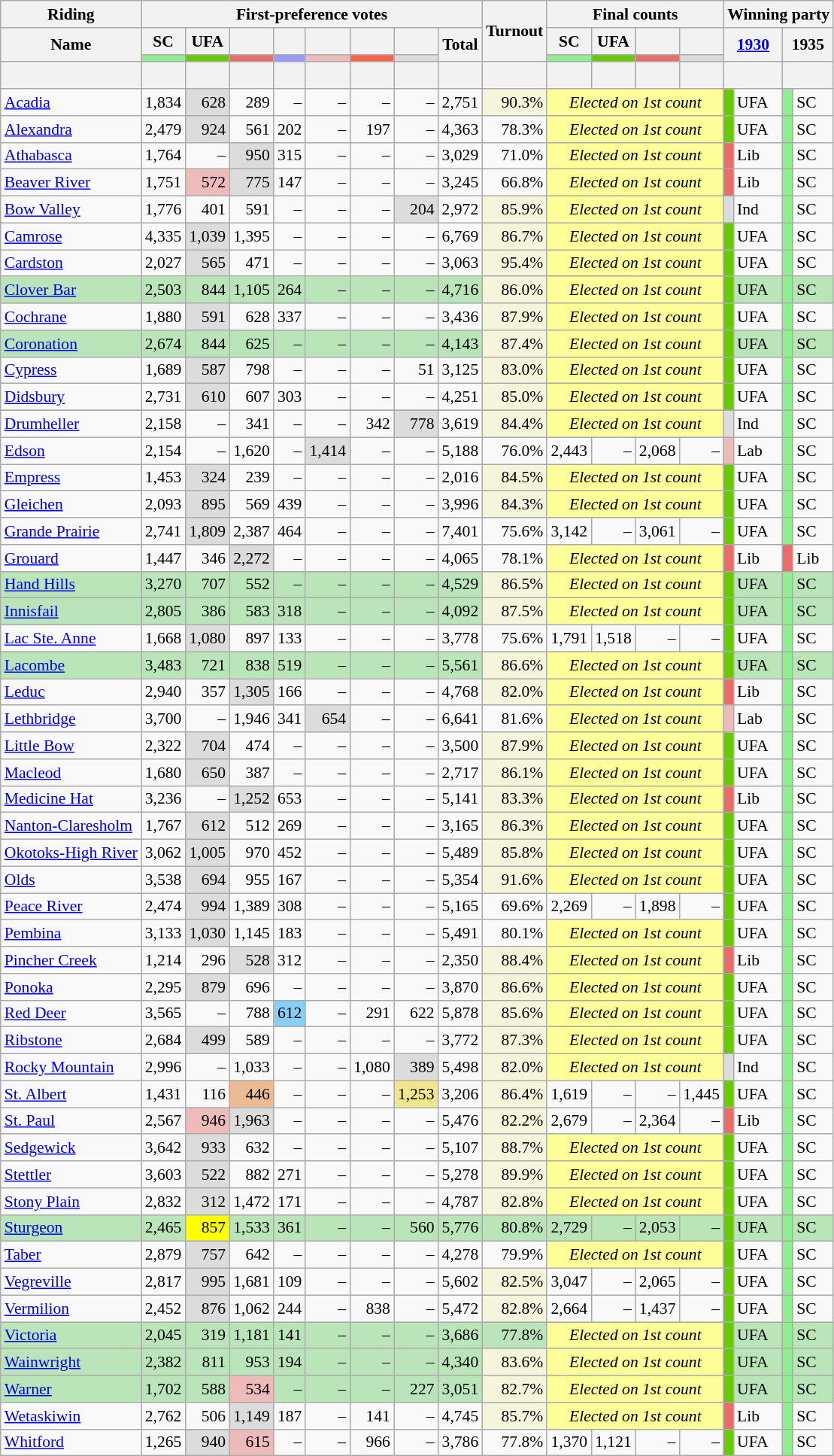<table class="wikitable sortable mw-collapsible" style="text-align:right; font-size:90%">
<tr>
<th scope="col">Riding</th>
<th scope="col" colspan="8">First-preference votes</th>
<th rowspan="3" scope="col">Turnout<br></th>
<th scope="col" colspan="4">Final counts</th>
<th colspan="4" scope="col">Winning party</th>
</tr>
<tr>
<th rowspan="2" scope="col">Name</th>
<th scope="col">SC</th>
<th scope="col">UFA</th>
<th scope="col"></th>
<th scope="col"></th>
<th scope="col"></th>
<th scope="col"></th>
<th scope="col"></th>
<th rowspan="2" scope="col">Total</th>
<th scope="col">SC</th>
<th scope="col">UFA</th>
<th scope="col"></th>
<th scope="col"></th>
<th colspan="2" rowspan="2" scope="col"><a href='#'>1930</a></th>
<th colspan="2" rowspan="2" scope="col">1935</th>
</tr>
<tr>
<th scope="col" style="background-color:#90EE90;"></th>
<th scope="col" style="background-color:#66CC00;"></th>
<th scope="col" style="background-color:#EA6D6A;"></th>
<th scope="col" style="background-color:#9999FF;"></th>
<th scope="col" style="background-color:#EEBBBB;"></th>
<th scope="col" style="background-color:#FF6347;"></th>
<th scope="col" style="background-color:#DCDCDC;"></th>
<th scope="col" style="background-color:#90EE90;"></th>
<th scope="col" style="background-color:#66CC00;"></th>
<th scope="col" style="background-color:#EA6D6A;"></th>
<th scope="col" style="background-color:#DCDCDC;"></th>
</tr>
<tr>
<th> </th>
<th></th>
<th></th>
<th></th>
<th></th>
<th></th>
<th></th>
<th></th>
<th></th>
<th></th>
<th></th>
<th></th>
<th></th>
<th></th>
<th colspan="2"></th>
<th colspan="2"></th>
</tr>
<tr>
<td style="text-align:left"><a href='#'>Acadia</a></td>
<td>1,834</td>
<td style="background-color:#DCDCDC;">628</td>
<td>289</td>
<td>–</td>
<td>–</td>
<td>–</td>
<td>–</td>
<td>2,751</td>
<td style="background-color:#F5F5DC;">90.3%</td>
<td colspan="4" style="background-color:#FFFF99;text-align:center;"><em>Elected on 1st count</em></td>
<td style="background-color:#66CC00;"></td>
<td style="text-align:left;">UFA</td>
<td style="background-color:#90EE90;"></td>
<td style="text-align:left;">SC</td>
</tr>
<tr>
<td style="text-align:left"><a href='#'>Alexandra</a></td>
<td>2,479</td>
<td style="background-color:#DCDCDC;">924</td>
<td>561</td>
<td>202</td>
<td>–</td>
<td>197</td>
<td>–</td>
<td>4,363</td>
<td>78.3%</td>
<td colspan="4" style="background-color:#FFFF99;text-align:center;"><em>Elected on 1st count</em></td>
<td style="background-color:#66CC00;"></td>
<td style="text-align:left;">UFA</td>
<td style="background-color:#90EE90;"></td>
<td style="text-align:left;">SC</td>
</tr>
<tr>
<td style="text-align:left"><a href='#'>Athabasca</a></td>
<td>1,764</td>
<td>–</td>
<td style="background-color:#DCDCDC;">950</td>
<td>315</td>
<td>–</td>
<td>–</td>
<td>–</td>
<td>3,029</td>
<td>71.0%</td>
<td colspan="4" style="background-color:#FFFF99;text-align:center;"><em>Elected on 1st count</em></td>
<td style="background-color:#EA6D6A;"></td>
<td style="text-align:left;">Lib</td>
<td style="background-color:#90EE90;"></td>
<td style="text-align:left;">SC</td>
</tr>
<tr>
<td style="text-align:left"><a href='#'>Beaver River</a></td>
<td>1,751</td>
<td style="background-color:#EEBBBB;">572</td>
<td style="background-color:#DCDCDC;">775</td>
<td>147</td>
<td>–</td>
<td>–</td>
<td>–</td>
<td>3,245</td>
<td>66.8%</td>
<td colspan="4" style="background-color:#FFFF99;text-align:center;"><em>Elected on 1st count</em></td>
<td style="background-color:#EA6D6A;"></td>
<td style="text-align:left;">Lib</td>
<td style="background-color:#90EE90;"></td>
<td style="text-align:left;">SC</td>
</tr>
<tr>
<td style="text-align:left"><a href='#'>Bow Valley</a></td>
<td>1,776</td>
<td>401</td>
<td>591</td>
<td>–</td>
<td>–</td>
<td>–</td>
<td style="background-color:#DCDCDC;">204</td>
<td>2,972</td>
<td style="background-color:#F5F5DC;">85.9%</td>
<td colspan="4" style="background-color:#FFFF99;text-align:center;"><em>Elected on 1st count</em></td>
<td style="background-color:#DCDCDC;"></td>
<td style="text-align:left;">Ind</td>
<td style="background-color:#90EE90;"></td>
<td style="text-align:left;">SC</td>
</tr>
<tr>
<td style="text-align:left"><a href='#'>Camrose</a></td>
<td>4,335</td>
<td style="background-color:#DCDCDC;">1,039</td>
<td>1,395</td>
<td>–</td>
<td>–</td>
<td>–</td>
<td>–</td>
<td>6,769</td>
<td style="background-color:#F5F5DC;">86.7%</td>
<td colspan="4" style="background-color:#FFFF99;text-align:center;"><em>Elected on 1st count</em></td>
<td style="background-color:#66CC00;"></td>
<td style="text-align:left;">UFA</td>
<td style="background-color:#90EE90;"></td>
<td style="text-align:left;">SC</td>
</tr>
<tr>
<td style="text-align:left"><a href='#'>Cardston</a></td>
<td>2,027</td>
<td style="background-color:#DCDCDC;">565</td>
<td>471</td>
<td>–</td>
<td>–</td>
<td>–</td>
<td>–</td>
<td>3,063</td>
<td style="background-color:#F5F5DC;">95.4%</td>
<td colspan="4" style="background-color:#FFFF99;text-align:center;"><em>Elected on 1st count</em></td>
<td style="background-color:#66CC00;"></td>
<td style="text-align:left;">UFA</td>
<td style="background-color:#90EE90;"></td>
<td style="text-align:left;">SC</td>
</tr>
<tr style="background-color:#B9E5B9;">
<td style="text-align:left"><a href='#'>Clover Bar</a></td>
<td>2,503</td>
<td>844</td>
<td>1,105</td>
<td>264</td>
<td>–</td>
<td>–</td>
<td>–</td>
<td>4,716</td>
<td style="background-color:#F5F5DC;">86.0%</td>
<td colspan="4" style="background-color:#FFFF99;text-align:center;"><em>Elected on 1st count</em></td>
<td style="background-color:#66CC00;"></td>
<td style="text-align:left;">UFA</td>
<td style="background-color:#90EE90;"></td>
<td style="text-align:left;">SC</td>
</tr>
<tr>
<td style="text-align:left"><a href='#'>Cochrane</a></td>
<td>1,880</td>
<td style="background-color:#DCDCDC;">591</td>
<td>628</td>
<td>337</td>
<td>–</td>
<td>–</td>
<td>–</td>
<td>3,436</td>
<td style="background-color:#F5F5DC;">87.9%</td>
<td colspan="4" style="background-color:#FFFF99;text-align:center;"><em>Elected on 1st count</em></td>
<td style="background-color:#66CC00;"></td>
<td style="text-align:left;">UFA</td>
<td style="background-color:#90EE90;"></td>
<td style="text-align:left;">SC</td>
</tr>
<tr style="background-color:#B9E5B9;">
<td style="text-align:left"><a href='#'>Coronation</a></td>
<td>2,674</td>
<td>844</td>
<td>625</td>
<td>–</td>
<td>–</td>
<td>–</td>
<td>–</td>
<td>4,143</td>
<td style="background-color:#F5F5DC;">87.4%</td>
<td colspan="4" style="background-color:#FFFF99;text-align:center;"><em>Elected on 1st count</em></td>
<td style="background-color:#66CC00;"></td>
<td style="text-align:left;">UFA</td>
<td style="background-color:#90EE90;"></td>
<td style="text-align:left;">SC</td>
</tr>
<tr>
<td style="text-align:left"><a href='#'>Cypress</a></td>
<td>1,689</td>
<td style="background-color:#DCDCDC;">587</td>
<td>798</td>
<td>–</td>
<td>–</td>
<td>–</td>
<td>51</td>
<td>3,125</td>
<td style="background-color:#F5F5DC;">83.0%</td>
<td colspan="4" style="background-color:#FFFF99;text-align:center;"><em>Elected on 1st count</em></td>
<td style="background-color:#66CC00;"></td>
<td style="text-align:left;">UFA</td>
<td style="background-color:#90EE90;"></td>
<td style="text-align:left;">SC</td>
</tr>
<tr>
<td style="text-align:left"><a href='#'>Didsbury</a></td>
<td>2,731</td>
<td style="background-color:#DCDCDC;">610</td>
<td>607</td>
<td>303</td>
<td>–</td>
<td>–</td>
<td>–</td>
<td>4,251</td>
<td style="background-color:#F5F5DC;">85.0%</td>
<td colspan="4" style="background-color:#FFFF99;text-align:center;"><em>Elected on 1st count</em></td>
<td style="background-color:#66CC00;"></td>
<td style="text-align:left;">UFA</td>
<td style="background-color:#90EE90;"></td>
<td style="text-align:left;">SC</td>
</tr>
<tr style="background-color:#B9E5B9;">
</tr>
<tr>
<td style="text-align:left"><a href='#'>Drumheller</a></td>
<td>2,158</td>
<td>–</td>
<td>341</td>
<td>–</td>
<td>–</td>
<td>342</td>
<td style="background-color:#DCDCDC;">778</td>
<td>3,619</td>
<td style="background-color:#F5F5DC;">84.4%</td>
<td colspan="4" style="background-color:#FFFF99;text-align:center;"><em>Elected on 1st count</em></td>
<td style="background-color:#DCDCDC;"></td>
<td style="text-align:left;">Ind</td>
<td style="background-color:#90EE90;"></td>
<td style="text-align:left;">SC</td>
</tr>
<tr>
<td style="text-align:left"><a href='#'>Edson</a></td>
<td>2,154</td>
<td>–</td>
<td>1,620</td>
<td>–</td>
<td style="background-color:#DCDCDC;">1,414</td>
<td>–</td>
<td>–</td>
<td>5,188</td>
<td>76.0%</td>
<td>2,443</td>
<td>–</td>
<td>2,068</td>
<td>–</td>
<td style="background-color:#EEBBBB;"></td>
<td style="text-align:left;">Lab</td>
<td style="background-color:#90EE90;"></td>
<td style="text-align:left;">SC</td>
</tr>
<tr>
<td style="text-align:left"><a href='#'>Empress</a></td>
<td>1,453</td>
<td style="background-color:#DCDCDC;">324</td>
<td>239</td>
<td>–</td>
<td>–</td>
<td>–</td>
<td>–</td>
<td>2,016</td>
<td style="background-color:#F5F5DC;">84.5%</td>
<td colspan="4" style="background-color:#FFFF99;text-align:center;"><em>Elected on 1st count</em></td>
<td style="background-color:#66CC00;"></td>
<td style="text-align:left;">UFA</td>
<td style="background-color:#90EE90;"></td>
<td style="text-align:left;">SC</td>
</tr>
<tr>
<td style="text-align:left"><a href='#'>Gleichen</a></td>
<td>2,093</td>
<td style="background-color:#DCDCDC;">895</td>
<td>569</td>
<td>439</td>
<td>–</td>
<td>–</td>
<td>–</td>
<td>3,996</td>
<td style="background-color:#F5F5DC;">84.3%</td>
<td colspan="4" style="background-color:#FFFF99;text-align:center;"><em>Elected on 1st count</em></td>
<td style="background-color:#66CC00;"></td>
<td style="text-align:left;">UFA</td>
<td style="background-color:#90EE90;"></td>
<td style="text-align:left;">SC</td>
</tr>
<tr>
<td style="text-align:left"><a href='#'>Grande Prairie</a></td>
<td>2,741</td>
<td style="background-color:#DCDCDC;">1,809</td>
<td>2,387</td>
<td>464</td>
<td>–</td>
<td>–</td>
<td>–</td>
<td>7,401</td>
<td>75.6%</td>
<td>3,142</td>
<td>–</td>
<td>3,061</td>
<td>–</td>
<td style="background-color:#66CC00;"></td>
<td style="text-align:left;">UFA</td>
<td style="background-color:#90EE90;"></td>
<td style="text-align:left;">SC</td>
</tr>
<tr>
<td style="text-align:left"><a href='#'>Grouard</a></td>
<td>1,447</td>
<td>346</td>
<td style="background-color:#DCDCDC;">2,272</td>
<td>–</td>
<td>–</td>
<td>–</td>
<td>–</td>
<td>4,065</td>
<td>78.1%</td>
<td colspan="4" style="background-color:#FFFF99;text-align:center;"><em>Elected on 1st count</em></td>
<td style="background-color:#EA6D6A;"></td>
<td style="text-align:left;">Lib</td>
<td style="background-color:#EA6D6A;"></td>
<td style="text-align:left;">Lib</td>
</tr>
<tr style="background-color:#B9E5B9;">
<td style="text-align:left"><a href='#'>Hand Hills</a></td>
<td>3,270</td>
<td>707</td>
<td>552</td>
<td>–</td>
<td>–</td>
<td>–</td>
<td>–</td>
<td>4,529</td>
<td style="background-color:#F5F5DC;">86.5%</td>
<td colspan="4" style="background-color:#FFFF99;text-align:center;"><em>Elected on 1st count</em></td>
<td style="background-color:#66CC00;"></td>
<td style="text-align:left;">UFA</td>
<td style="background-color:#90EE90;"></td>
<td style="text-align:left;">SC</td>
</tr>
<tr style="background-color:#B9E5B9;">
<td style="text-align:left"><a href='#'>Innisfail</a></td>
<td>2,805</td>
<td>386</td>
<td>583</td>
<td>318</td>
<td>–</td>
<td>–</td>
<td>–</td>
<td>4,092</td>
<td style="background-color:#F5F5DC;">87.5%</td>
<td colspan="4" style="background-color:#FFFF99;text-align:center;"><em>Elected on 1st count</em></td>
<td style="background-color:#66CC00;"></td>
<td style="text-align:left;">UFA</td>
<td style="background-color:#90EE90;"></td>
<td style="text-align:left;">SC</td>
</tr>
<tr>
<td style="text-align:left"><a href='#'>Lac Ste. Anne</a></td>
<td>1,668</td>
<td style="background-color:#DCDCDC;">1,080</td>
<td>897</td>
<td>133</td>
<td>–</td>
<td>–</td>
<td>–</td>
<td>3,778</td>
<td>75.6%</td>
<td>1,791</td>
<td>1,518</td>
<td>–</td>
<td>–</td>
<td style="background-color:#66CC00;"></td>
<td style="text-align:left;">UFA</td>
<td style="background-color:#90EE90;"></td>
<td style="text-align:left;">SC</td>
</tr>
<tr style="background-color:#B9E5B9;">
<td style="text-align:left"><a href='#'>Lacombe</a></td>
<td>3,483</td>
<td>721</td>
<td>838</td>
<td>519</td>
<td>–</td>
<td>–</td>
<td>–</td>
<td>5,561</td>
<td style="background-color:#F5F5DC;">86.6%</td>
<td colspan="4" style="background-color:#FFFF99;text-align:center;"><em>Elected on 1st count</em></td>
<td style="background-color:#66CC00;"></td>
<td style="text-align:left;">UFA</td>
<td style="background-color:#90EE90;"></td>
<td style="text-align:left;">SC</td>
</tr>
<tr>
<td style="text-align:left"><a href='#'>Leduc</a></td>
<td>2,940</td>
<td>357</td>
<td style="background-color:#DCDCDC;">1,305</td>
<td>166</td>
<td>–</td>
<td>–</td>
<td>–</td>
<td>4,768</td>
<td style="background-color:#F5F5DC;">82.0%</td>
<td colspan="4" style="background-color:#FFFF99;text-align:center;"><em>Elected on 1st count</em></td>
<td style="background-color:#EA6D6A;"></td>
<td style="text-align:left;">Lib</td>
<td style="background-color:#90EE90;"></td>
<td style="text-align:left;">SC</td>
</tr>
<tr>
<td style="text-align:left"><a href='#'>Lethbridge</a></td>
<td>3,700</td>
<td>–</td>
<td>1,946</td>
<td>341</td>
<td style="background-color:#DCDCDC;">654</td>
<td>–</td>
<td>–</td>
<td>6,641</td>
<td>81.6%</td>
<td colspan="4" style="background-color:#FFFF99;text-align:center;"><em>Elected on 1st count</em></td>
<td style="background-color:#EEBBBB;"></td>
<td style="text-align:left;">Lab</td>
<td style="background-color:#90EE90;"></td>
<td style="text-align:left;">SC</td>
</tr>
<tr>
<td style="text-align:left"><a href='#'>Little Bow</a></td>
<td>2,322</td>
<td style="background-color:#DCDCDC;">704</td>
<td>474</td>
<td>–</td>
<td>–</td>
<td>–</td>
<td>–</td>
<td>3,500</td>
<td style="background-color:#F5F5DC;">87.9%</td>
<td colspan="4" style="background-color:#FFFF99;text-align:center;"><em>Elected on 1st count</em></td>
<td style="background-color:#66CC00;"></td>
<td style="text-align:left;">UFA</td>
<td style="background-color:#90EE90;"></td>
<td style="text-align:left;">SC</td>
</tr>
<tr>
<td style="text-align:left"><a href='#'>Macleod</a></td>
<td>1,680</td>
<td style="background-color:#DCDCDC;">650</td>
<td>387</td>
<td>–</td>
<td>–</td>
<td>–</td>
<td>–</td>
<td>2,717</td>
<td style="background-color:#F5F5DC;">86.1%</td>
<td colspan="4" style="background-color:#FFFF99;text-align:center;"><em>Elected on 1st count</em></td>
<td style="background-color:#66CC00;"></td>
<td style="text-align:left;">UFA</td>
<td style="background-color:#90EE90;"></td>
<td style="text-align:left;">SC</td>
</tr>
<tr>
<td style="text-align:left"><a href='#'>Medicine Hat</a></td>
<td>3,236</td>
<td>–</td>
<td style="background-color:#DCDCDC;">1,252</td>
<td>653</td>
<td>–</td>
<td>–</td>
<td>–</td>
<td>5,141</td>
<td style="background-color:#F5F5DC;">83.3%</td>
<td colspan="4" style="background-color:#FFFF99;text-align:center;"><em>Elected on 1st count</em></td>
<td style="background-color:#EA6D6A;"></td>
<td style="text-align:left;">Lib</td>
<td style="background-color:#90EE90;"></td>
<td style="text-align:left;">SC</td>
</tr>
<tr>
<td style="text-align:left"><a href='#'>Nanton-Claresholm</a></td>
<td>1,767</td>
<td style="background-color:#DCDCDC;">612</td>
<td>512</td>
<td>269</td>
<td>–</td>
<td>–</td>
<td>–</td>
<td>3,165</td>
<td style="background-color:#F5F5DC;">86.3%</td>
<td colspan="4" style="background-color:#FFFF99;text-align:center;"><em>Elected on 1st count</em></td>
<td style="background-color:#66CC00;"></td>
<td style="text-align:left;">UFA</td>
<td style="background-color:#90EE90;"></td>
<td style="text-align:left;">SC</td>
</tr>
<tr>
<td style="text-align:left"><a href='#'>Okotoks-High River</a></td>
<td>3,062</td>
<td style="background-color:#DCDCDC;">1,005</td>
<td>970</td>
<td>452</td>
<td>–</td>
<td>–</td>
<td>–</td>
<td>5,489</td>
<td style="background-color:#F5F5DC;">85.8%</td>
<td colspan="4" style="background-color:#FFFF99;text-align:center;"><em>Elected on 1st count</em></td>
<td style="background-color:#66CC00;"></td>
<td style="text-align:left;">UFA</td>
<td style="background-color:#90EE90;"></td>
<td style="text-align:left;">SC</td>
</tr>
<tr>
<td style="text-align:left"><a href='#'>Olds</a></td>
<td>3,538</td>
<td style="background-color:#DCDCDC;">694</td>
<td>955</td>
<td>167</td>
<td>–</td>
<td>–</td>
<td>–</td>
<td>5,354</td>
<td style="background-color:#F5F5DC;">91.6%</td>
<td colspan="4" style="background-color:#FFFF99;text-align:center;"><em>Elected on 1st count</em></td>
<td style="background-color:#66CC00;"></td>
<td style="text-align:left;">UFA</td>
<td style="background-color:#90EE90;"></td>
<td style="text-align:left;">SC</td>
</tr>
<tr>
<td style="text-align:left"><a href='#'>Peace River</a></td>
<td>2,474</td>
<td style="background-color:#DCDCDC;">994</td>
<td>1,389</td>
<td>308</td>
<td>–</td>
<td>–</td>
<td>–</td>
<td>5,165</td>
<td>69.6%</td>
<td>2,269</td>
<td>–</td>
<td>1,898</td>
<td>–</td>
<td style="background-color:#66CC00;"></td>
<td style="text-align:left;">UFA</td>
<td style="background-color:#90EE90;"></td>
<td style="text-align:left;">SC</td>
</tr>
<tr>
<td style="text-align:left"><a href='#'>Pembina</a></td>
<td>3,133</td>
<td style="background-color:#DCDCDC;">1,030</td>
<td>1,145</td>
<td>183</td>
<td>–</td>
<td>–</td>
<td>–</td>
<td>5,491</td>
<td>80.1%</td>
<td colspan="4" style="background-color:#FFFF99;text-align:center;"><em>Elected on 1st count</em></td>
<td style="background-color:#66CC00;"></td>
<td style="text-align:left;">UFA</td>
<td style="background-color:#90EE90;"></td>
<td style="text-align:left;">SC</td>
</tr>
<tr>
<td style="text-align:left"><a href='#'>Pincher Creek</a></td>
<td>1,214</td>
<td>296</td>
<td style="background-color:#DCDCDC;">528</td>
<td>312</td>
<td>–</td>
<td>–</td>
<td>–</td>
<td>2,350</td>
<td style="background-color:#F5F5DC;">88.4%</td>
<td colspan="4" style="background-color:#FFFF99;text-align:center;"><em>Elected on 1st count</em></td>
<td style="background-color:#EA6D6A;"></td>
<td style="text-align:left;">Lib</td>
<td style="background-color:#90EE90;"></td>
<td style="text-align:left;">SC</td>
</tr>
<tr>
<td style="text-align:left"><a href='#'>Ponoka</a></td>
<td>2,295</td>
<td style="background-color:#DCDCDC;">879</td>
<td>696</td>
<td>–</td>
<td>–</td>
<td>–</td>
<td>–</td>
<td>3,870</td>
<td style="background-color:#F5F5DC;">86.6%</td>
<td colspan="4" style="background-color:#FFFF99;text-align:center;"><em>Elected on 1st count</em></td>
<td style="background-color:#66CC00;"></td>
<td style="text-align:left;">UFA</td>
<td style="background-color:#90EE90;"></td>
<td style="text-align:left;">SC</td>
</tr>
<tr>
<td style="text-align:left"><a href='#'>Red Deer</a></td>
<td>3,565</td>
<td>–</td>
<td>788</td>
<td style="background-color:#87CEFA;">612</td>
<td>–</td>
<td>291</td>
<td>622</td>
<td>5,878</td>
<td style="background-color:#F5F5DC;">85.6%</td>
<td colspan="4" style="background-color:#FFFF99;text-align:center;"><em>Elected on 1st count</em></td>
<td style="background-color:#66CC00;"></td>
<td style="text-align:left;">UFA</td>
<td style="background-color:#90EE90;"></td>
<td style="text-align:left;">SC</td>
</tr>
<tr>
<td style="text-align:left"><a href='#'>Ribstone</a></td>
<td>2,684</td>
<td style="background-color:#DCDCDC;">499</td>
<td>589</td>
<td>–</td>
<td>–</td>
<td>–</td>
<td>–</td>
<td>3,772</td>
<td style="background-color:#F5F5DC;">87.3%</td>
<td colspan="4" style="background-color:#FFFF99;text-align:center;"><em>Elected on 1st count</em></td>
<td style="background-color:#66CC00;"></td>
<td style="text-align:left;">UFA</td>
<td style="background-color:#90EE90;"></td>
<td style="text-align:left;">SC</td>
</tr>
<tr>
<td style="text-align:left"><a href='#'>Rocky Mountain</a></td>
<td>2,996</td>
<td>–</td>
<td>1,033</td>
<td>–</td>
<td>–</td>
<td>1,080</td>
<td style="background-color:#DCDCDC;">389</td>
<td>5,498</td>
<td style="background-color:#F5F5DC;">82.0%</td>
<td colspan="4" style="background-color:#FFFF99;text-align:center;"><em>Elected on 1st count</em></td>
<td style="background-color:#DCDCDC;"></td>
<td style="text-align:left;">Ind</td>
<td style="background-color:#90EE90;"></td>
<td style="text-align:left;">SC</td>
</tr>
<tr>
<td style="text-align:left"><a href='#'>St. Albert</a></td>
<td>1,431</td>
<td>116</td>
<td style="background-color:#EABB94;">446</td>
<td>–</td>
<td>–</td>
<td>–</td>
<td style="background-color:#F0E68C;">1,253</td>
<td>3,206</td>
<td style="background-color:#F5F5DC;">86.4%</td>
<td>1,619</td>
<td>–</td>
<td>–</td>
<td>1,445</td>
<td style="background-color:#66CC00;"></td>
<td style="text-align:left;">UFA</td>
<td style="background-color:#90EE90;"></td>
<td style="text-align:left;">SC</td>
</tr>
<tr>
<td style="text-align:left"><a href='#'>St. Paul</a></td>
<td>2,567</td>
<td style="background-color:#EEBBBB;">946</td>
<td style="background-color:#DCDCDC;">1,963</td>
<td>–</td>
<td>–</td>
<td>–</td>
<td>–</td>
<td>5,476</td>
<td style="background-color:#F5F5DC;">82.2%</td>
<td>2,679</td>
<td>–</td>
<td>2,364</td>
<td>–</td>
<td style="background-color:#EA6D6A;"></td>
<td style="text-align:left;">Lib</td>
<td style="background-color:#90EE90;"></td>
<td style="text-align:left;">SC</td>
</tr>
<tr>
<td style="text-align:left"><a href='#'>Sedgewick</a></td>
<td>3,642</td>
<td style="background-color:#DCDCDC;">933</td>
<td>632</td>
<td>–</td>
<td>–</td>
<td>–</td>
<td>–</td>
<td>5,107</td>
<td style="background-color:#F5F5DC;">88.7%</td>
<td colspan="4" style="background-color:#FFFF99;text-align:center;"><em>Elected on 1st count</em></td>
<td style="background-color:#66CC00;"></td>
<td style="text-align:left;">UFA</td>
<td style="background-color:#90EE90;"></td>
<td style="text-align:left;">SC</td>
</tr>
<tr>
<td style="text-align:left"><a href='#'>Stettler</a></td>
<td>3,603</td>
<td style="background-color:#DCDCDC;">522</td>
<td>882</td>
<td>271</td>
<td>–</td>
<td>–</td>
<td>–</td>
<td>5,278</td>
<td style="background-color:#F5F5DC;">89.9%</td>
<td colspan="4" style="background-color:#FFFF99;text-align:center;"><em>Elected on 1st count</em></td>
<td style="background-color:#66CC00;"></td>
<td style="text-align:left;">UFA</td>
<td style="background-color:#90EE90;"></td>
<td style="text-align:left;">SC</td>
</tr>
<tr>
<td style="text-align:left"><a href='#'>Stony Plain</a></td>
<td>2,832</td>
<td style="background-color:#DCDCDC;">312</td>
<td>1,472</td>
<td>171</td>
<td>–</td>
<td>–</td>
<td>–</td>
<td>4,787</td>
<td style="background-color:#F5F5DC;">82.8%</td>
<td colspan="4" style="background-color:#FFFF99;text-align:center;"><em>Elected on 1st count</em></td>
<td style="background-color:#66CC00;"></td>
<td style="text-align:left;">UFA</td>
<td style="background-color:#90EE90;"></td>
<td style="text-align:left;">SC</td>
</tr>
<tr style="background-color:#B9E5B9;">
<td style="text-align:left"><a href='#'>Sturgeon</a></td>
<td>2,465</td>
<td style="background-color:#FFFF00;">857</td>
<td>1,533</td>
<td>361</td>
<td>–</td>
<td>–</td>
<td>560</td>
<td>5,776</td>
<td>80.8%</td>
<td>2,729</td>
<td>–</td>
<td>2,053</td>
<td>–</td>
<td style="background-color:#66CC00;"></td>
<td style="text-align:left;">UFA</td>
<td style="background-color:#90EE90;"></td>
<td style="text-align:left;">SC</td>
</tr>
<tr>
<td style="text-align:left"><a href='#'>Taber</a></td>
<td>2,879</td>
<td style="background-color:#DCDCDC;">757</td>
<td>642</td>
<td>–</td>
<td>–</td>
<td>–</td>
<td>–</td>
<td>4,278</td>
<td>79.9%</td>
<td colspan="4" style="background-color:#FFFF99;text-align:center;"><em>Elected on 1st count</em></td>
<td style="background-color:#66CC00;"></td>
<td style="text-align:left;">UFA</td>
<td style="background-color:#90EE90;"></td>
<td style="text-align:left;">SC</td>
</tr>
<tr>
<td style="text-align:left"><a href='#'>Vegreville</a></td>
<td>2,817</td>
<td style="background-color:#DCDCDC;">995</td>
<td>1,681</td>
<td>109</td>
<td>–</td>
<td>–</td>
<td>–</td>
<td>5,602</td>
<td style="background-color:#F5F5DC;">82.5%</td>
<td>3,047</td>
<td>–</td>
<td>2,065</td>
<td>–</td>
<td style="background-color:#66CC00;"></td>
<td style="text-align:left;">UFA</td>
<td style="background-color:#90EE90;"></td>
<td style="text-align:left;">SC</td>
</tr>
<tr>
<td style="text-align:left"><a href='#'>Vermilion</a></td>
<td>2,452</td>
<td style="background-color:#DCDCDC;">876</td>
<td>1,062</td>
<td>244</td>
<td>–</td>
<td>838</td>
<td>–</td>
<td>5,472</td>
<td style="background-color:#F5F5DC;">82.8%</td>
<td>2,664</td>
<td>–</td>
<td>1,437</td>
<td>–</td>
<td style="background-color:#66CC00;"></td>
<td style="text-align:left;">UFA</td>
<td style="background-color:#90EE90;"></td>
<td style="text-align:left;">SC</td>
</tr>
<tr style="background-color:#B9E5B9;">
<td style="text-align:left"><a href='#'>Victoria</a></td>
<td>2,045</td>
<td>319</td>
<td>1,181</td>
<td>141</td>
<td>–</td>
<td>–</td>
<td>–</td>
<td>3,686</td>
<td>77.8%</td>
<td colspan="4" style="background-color:#FFFF99;text-align:center;"><em>Elected on 1st count</em></td>
<td style="background-color:#66CC00;"></td>
<td style="text-align:left;">UFA</td>
<td style="background-color:#90EE90;"></td>
<td style="text-align:left;">SC</td>
</tr>
<tr style="background-color:#B9E5B9;">
<td style="text-align:left"><a href='#'>Wainwright</a></td>
<td>2,382</td>
<td>811</td>
<td>953</td>
<td>194</td>
<td>–</td>
<td>–</td>
<td>–</td>
<td>4,340</td>
<td style="background-color:#F5F5DC;">83.6%</td>
<td colspan="4" style="background-color:#FFFF99;text-align:center;"><em>Elected on 1st count</em></td>
<td style="background-color:#66CC00;"></td>
<td style="text-align:left;">UFA</td>
<td style="background-color:#90EE90;"></td>
<td style="text-align:left;">SC</td>
</tr>
<tr style="background-color:#B9E5B9;">
<td style="text-align:left"><a href='#'>Warner</a></td>
<td>1,702</td>
<td>588</td>
<td style="background-color:#EEBBBB;">534</td>
<td>–</td>
<td>–</td>
<td>–</td>
<td>227</td>
<td>3,051</td>
<td style="background-color:#F5F5DC;">82.7%</td>
<td colspan="4" style="background-color:#FFFF99;text-align:center;"><em>Elected on 1st count</em></td>
<td style="background-color:#66CC00;"></td>
<td style="text-align:left;">UFA</td>
<td style="background-color:#90EE90;"></td>
<td style="text-align:left;">SC</td>
</tr>
<tr>
<td style="text-align:left"><a href='#'>Wetaskiwin</a></td>
<td>2,762</td>
<td>506</td>
<td style="background-color:#DCDCDC;">1,149</td>
<td>187</td>
<td>–</td>
<td>141</td>
<td>–</td>
<td>4,745</td>
<td style="background-color:#F5F5DC;">85.7%</td>
<td colspan="4" style="background-color:#FFFF99;text-align:center;"><em>Elected on 1st count</em></td>
<td style="background-color:#EA6D6A;"></td>
<td style="text-align:left;">Lib</td>
<td style="background-color:#90EE90;"></td>
<td style="text-align:left;">SC</td>
</tr>
<tr>
<td style="text-align:left"><a href='#'>Whitford</a></td>
<td>1,265</td>
<td style="background-color:#DCDCDC;">940</td>
<td style="background-color:#EEBBBB;">615</td>
<td>–</td>
<td>–</td>
<td>966</td>
<td>–</td>
<td>3,786</td>
<td>77.8%</td>
<td>1,370</td>
<td>1,121</td>
<td>–</td>
<td>–</td>
<td style="background-color:#66CC00;"></td>
<td style="text-align:left;">UFA</td>
<td style="background-color:#90EE90;"></td>
<td style="text-align:left;">SC</td>
</tr>
</table>
